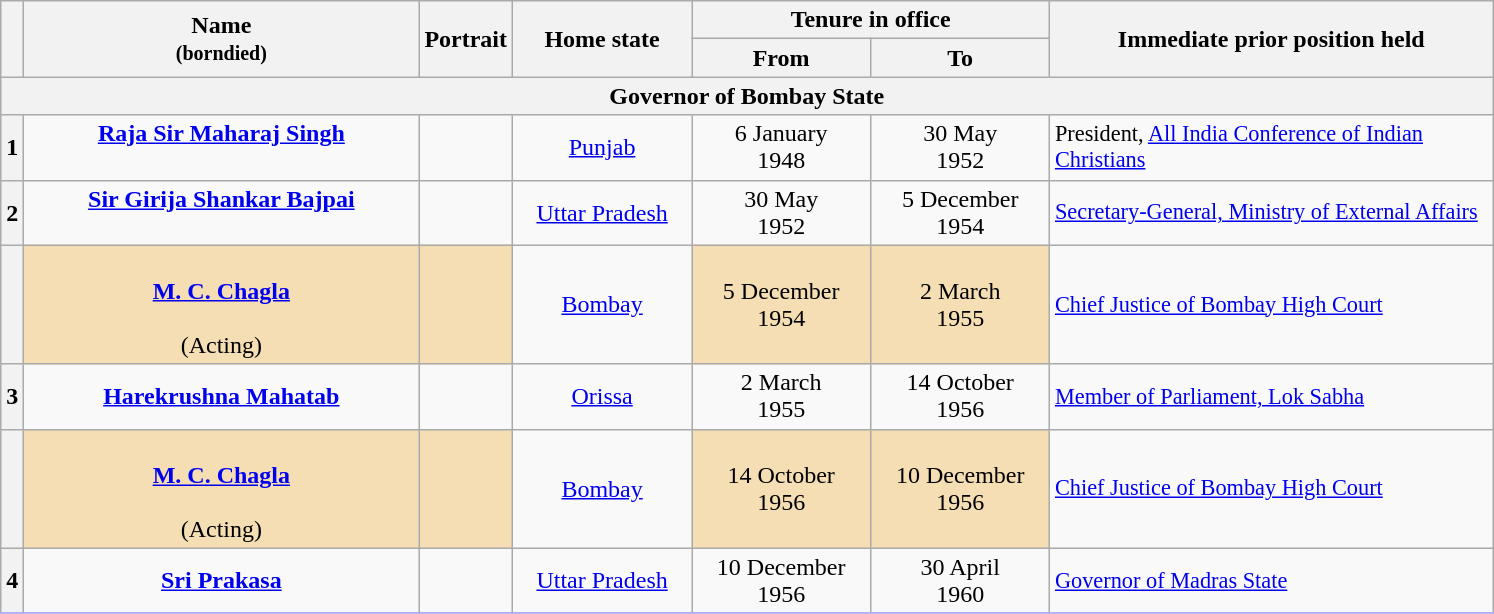<table class="wikitable" style="text-align:center; border:1px #aaf solid;">
<tr>
<th rowspan="2"></th>
<th rowspan="2" style="width:16em">Name<br><small>(borndied)</small></th>
<th rowspan="2">Portrait</th>
<th rowspan="2" style="width:7em">Home state</th>
<th colspan="2">Tenure in office</th>
<th rowspan="2" style="width:18em">Immediate prior position held</th>
</tr>
<tr>
<th style="width:7em">From</th>
<th style="width:7em">To</th>
</tr>
<tr>
<th colspan="7">Governor of Bombay State</th>
</tr>
<tr>
<th>1</th>
<td><strong><a href='#'>Raja Sir Maharaj Singh</a></strong><br><br></td>
<td></td>
<td><a href='#'>Punjab</a></td>
<td>6 January<br>1948</td>
<td>30 May<br>1952</td>
<td style="font-size:93%" align="left">President, <a href='#'>All India Conference of Indian Christians</a></td>
</tr>
<tr>
<th>2</th>
<td><strong><a href='#'>Sir Girija Shankar Bajpai</a></strong><br><br></td>
<td></td>
<td><a href='#'>Uttar Pradesh</a></td>
<td>30 May<br>1952</td>
<td>5 December<br>1954</td>
<td style="font-size:93%" align="left"><a href='#'>Secretary-General, Ministry of External Affairs</a></td>
</tr>
<tr>
<th></th>
<td bgcolor="wheat"><br><strong><a href='#'>M. C. Chagla</a></strong><br><br>(Acting)</td>
<td bgcolor="wheat"></td>
<td><a href='#'>Bombay</a></td>
<td bgcolor="wheat">5 December<br>1954</td>
<td bgcolor="wheat">2 March<br>1955</td>
<td style="font-size:93%" align="left"><a href='#'>Chief Justice of Bombay High Court</a> </td>
</tr>
<tr>
<th>3</th>
<td><strong><a href='#'>Harekrushna Mahatab</a></strong><br></td>
<td></td>
<td><a href='#'>Orissa</a></td>
<td>2 March<br>1955</td>
<td>14 October<br>1956</td>
<td style="font-size:93%" align="left"><a href='#'>Member of Parliament, Lok Sabha</a></td>
</tr>
<tr>
<th></th>
<td bgcolor="wheat"><br><strong><a href='#'>M. C. Chagla</a></strong><br><br>(Acting)</td>
<td bgcolor="wheat"></td>
<td><a href='#'>Bombay</a></td>
<td bgcolor="wheat">14 October<br>1956</td>
<td bgcolor="wheat">10 December<br>1956</td>
<td style="font-size:93%" align="left"><a href='#'>Chief Justice of Bombay High Court</a> </td>
</tr>
<tr>
<th>4</th>
<td><strong><a href='#'>Sri Prakasa</a></strong><br></td>
<td></td>
<td><a href='#'>Uttar Pradesh</a></td>
<td>10 December<br>1956</td>
<td>30 April<br>1960</td>
<td style="font-size:93%" align="left"><a href='#'>Governor of Madras State</a></td>
</tr>
<tr>
</tr>
</table>
